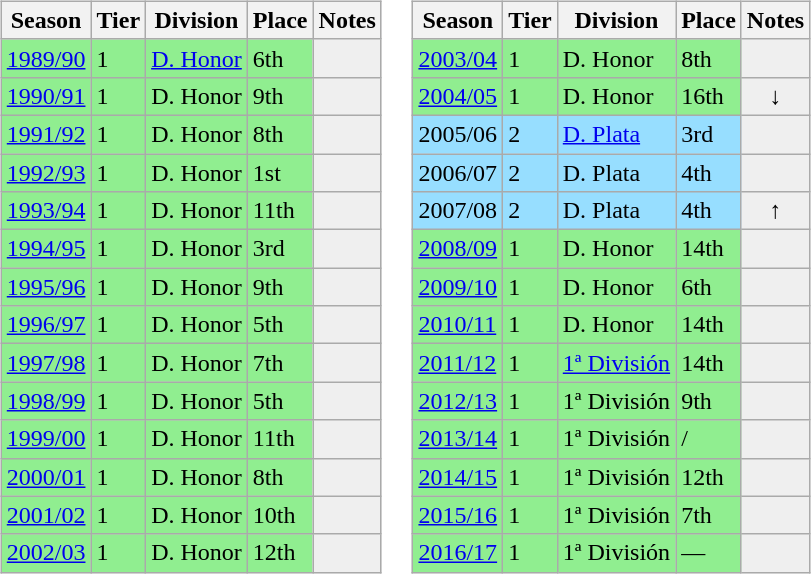<table>
<tr>
<td valign="top" width=0%><br><table class="wikitable">
<tr style="background:#f0f6fa;">
<th><strong>Season</strong></th>
<th><strong>Tier</strong></th>
<th><strong>Division</strong></th>
<th><strong>Place</strong></th>
<th><strong>Notes</strong></th>
</tr>
<tr>
<td style="background:#90EE90;"><a href='#'>1989/90</a></td>
<td style="background:#90EE90;">1</td>
<td style="background:#90EE90;"><a href='#'>D. Honor</a></td>
<td style="background:#90EE90;">6th</td>
<th style="background:#efefef;"></th>
</tr>
<tr>
<td style="background:#90EE90;"><a href='#'>1990/91</a></td>
<td style="background:#90EE90;">1</td>
<td style="background:#90EE90;">D. Honor</td>
<td style="background:#90EE90;">9th</td>
<th style="background:#efefef;"></th>
</tr>
<tr>
<td style="background:#90EE90;"><a href='#'>1991/92</a></td>
<td style="background:#90EE90;">1</td>
<td style="background:#90EE90;">D. Honor</td>
<td style="background:#90EE90;">8th</td>
<th style="background:#efefef;"></th>
</tr>
<tr>
<td style="background:#90EE90;"><a href='#'>1992/93</a></td>
<td style="background:#90EE90;">1</td>
<td style="background:#90EE90;">D. Honor</td>
<td style="background:#90EE90;">1st</td>
<th style="background:#efefef;"></th>
</tr>
<tr>
<td style="background:#90EE90;"><a href='#'>1993/94</a></td>
<td style="background:#90EE90;">1</td>
<td style="background:#90EE90;">D. Honor</td>
<td style="background:#90EE90;">11th</td>
<th style="background:#efefef;"></th>
</tr>
<tr>
<td style="background:#90EE90;"><a href='#'>1994/95</a></td>
<td style="background:#90EE90;">1</td>
<td style="background:#90EE90;">D. Honor</td>
<td style="background:#90EE90;">3rd</td>
<th style="background:#efefef;"></th>
</tr>
<tr>
<td style="background:#90EE90;"><a href='#'>1995/96</a></td>
<td style="background:#90EE90;">1</td>
<td style="background:#90EE90;">D. Honor</td>
<td style="background:#90EE90;">9th</td>
<th style="background:#efefef;"></th>
</tr>
<tr>
<td style="background:#90EE90;"><a href='#'>1996/97</a></td>
<td style="background:#90EE90;">1</td>
<td style="background:#90EE90;">D. Honor</td>
<td style="background:#90EE90;">5th</td>
<th style="background:#efefef;"></th>
</tr>
<tr>
<td style="background:#90EE90;"><a href='#'>1997/98</a></td>
<td style="background:#90EE90;">1</td>
<td style="background:#90EE90;">D. Honor</td>
<td style="background:#90EE90;">7th</td>
<th style="background:#efefef;"></th>
</tr>
<tr>
<td style="background:#90EE90;"><a href='#'>1998/99</a></td>
<td style="background:#90EE90;">1</td>
<td style="background:#90EE90;">D. Honor</td>
<td style="background:#90EE90;">5th</td>
<th style="background:#efefef;"></th>
</tr>
<tr>
<td style="background:#90EE90;"><a href='#'>1999/00</a></td>
<td style="background:#90EE90;">1</td>
<td style="background:#90EE90;">D. Honor</td>
<td style="background:#90EE90;">11th</td>
<th style="background:#efefef;"></th>
</tr>
<tr>
<td style="background:#90EE90;"><a href='#'>2000/01</a></td>
<td style="background:#90EE90;">1</td>
<td style="background:#90EE90;">D. Honor</td>
<td style="background:#90EE90;">8th</td>
<th style="background:#efefef;"></th>
</tr>
<tr>
<td style="background:#90EE90;"><a href='#'>2001/02</a></td>
<td style="background:#90EE90;">1</td>
<td style="background:#90EE90;">D. Honor</td>
<td style="background:#90EE90;">10th</td>
<th style="background:#efefef;"></th>
</tr>
<tr>
<td style="background:#90EE90;"><a href='#'>2002/03</a></td>
<td style="background:#90EE90;">1</td>
<td style="background:#90EE90;">D. Honor</td>
<td style="background:#90EE90;">12th</td>
<th style="background:#efefef;"></th>
</tr>
</table>
</td>
<td valign="top" width=0%><br><table class="wikitable">
<tr style="background:#f0f6fa;">
<th><strong>Season</strong></th>
<th><strong>Tier</strong></th>
<th><strong>Division</strong></th>
<th><strong>Place</strong></th>
<th><strong>Notes</strong></th>
</tr>
<tr>
<td style="background:#90EE90;"><a href='#'>2003/04</a></td>
<td style="background:#90EE90;">1</td>
<td style="background:#90EE90;">D. Honor</td>
<td style="background:#90EE90;">8th</td>
<th style="background:#efefef;"></th>
</tr>
<tr>
<td style="background:#90EE90;"><a href='#'>2004/05</a></td>
<td style="background:#90EE90;">1</td>
<td style="background:#90EE90;">D. Honor</td>
<td style="background:#90EE90;">16th</td>
<th style="background:#efefef;">↓</th>
</tr>
<tr>
<td style="background:#97DEFF;">2005/06</td>
<td style="background:#97DEFF;">2</td>
<td style="background:#97DEFF;"><a href='#'>D. Plata</a></td>
<td style="background:#97DEFF;">3rd</td>
<th style="background:#efefef;"></th>
</tr>
<tr>
<td style="background:#97DEFF;">2006/07</td>
<td style="background:#97DEFF;">2</td>
<td style="background:#97DEFF;">D. Plata</td>
<td style="background:#97DEFF;">4th</td>
<th style="background:#efefef;"></th>
</tr>
<tr>
<td style="background:#97DEFF;">2007/08</td>
<td style="background:#97DEFF;">2</td>
<td style="background:#97DEFF;">D. Plata</td>
<td style="background:#97DEFF;">4th</td>
<th style="background:#efefef;">↑</th>
</tr>
<tr>
<td style="background:#90EE90;"><a href='#'>2008/09</a></td>
<td style="background:#90EE90;">1</td>
<td style="background:#90EE90;">D. Honor</td>
<td style="background:#90EE90;">14th</td>
<th style="background:#efefef;"></th>
</tr>
<tr>
<td style="background:#90EE90;"><a href='#'>2009/10</a></td>
<td style="background:#90EE90;">1</td>
<td style="background:#90EE90;">D. Honor</td>
<td style="background:#90EE90;">6th</td>
<th style="background:#efefef;"></th>
</tr>
<tr>
<td style="background:#90EE90;"><a href='#'>2010/11</a></td>
<td style="background:#90EE90;">1</td>
<td style="background:#90EE90;">D. Honor</td>
<td style="background:#90EE90;">14th</td>
<th style="background:#efefef;"></th>
</tr>
<tr>
<td style="background:#90EE90;"><a href='#'>2011/12</a></td>
<td style="background:#90EE90;">1</td>
<td style="background:#90EE90;"><a href='#'>1ª División</a></td>
<td style="background:#90EE90;">14th</td>
<th style="background:#efefef;"></th>
</tr>
<tr>
<td style="background:#90EE90;"><a href='#'>2012/13</a></td>
<td style="background:#90EE90;">1</td>
<td style="background:#90EE90;">1ª División</td>
<td style="background:#90EE90;">9th</td>
<th style="background:#efefef;"></th>
</tr>
<tr>
<td style="background:#90EE90;"><a href='#'>2013/14</a></td>
<td style="background:#90EE90;">1</td>
<td style="background:#90EE90;">1ª División</td>
<td style="background:#90EE90;"> / </td>
<th style="background:#efefef;"></th>
</tr>
<tr>
<td style="background:#90EE90;"><a href='#'>2014/15</a></td>
<td style="background:#90EE90;">1</td>
<td style="background:#90EE90;">1ª División</td>
<td style="background:#90EE90;">12th</td>
<th style="background:#efefef;"></th>
</tr>
<tr>
<td style="background:#90EE90;"><a href='#'>2015/16</a></td>
<td style="background:#90EE90;">1</td>
<td style="background:#90EE90;">1ª División</td>
<td style="background:#90EE90;">7th</td>
<th style="background:#efefef;"></th>
</tr>
<tr>
<td style="background:#90EE90;"><a href='#'>2016/17</a></td>
<td style="background:#90EE90;">1</td>
<td style="background:#90EE90;">1ª División</td>
<td style="background:#90EE90;">—</td>
<th style="background:#efefef;"></th>
</tr>
</table>
</td>
</tr>
</table>
